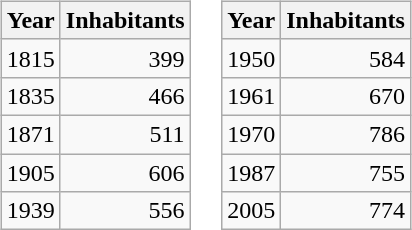<table border="0">
<tr>
<td valign="top"><br><table class="wikitable">
<tr>
<th>Year</th>
<th>Inhabitants</th>
</tr>
<tr>
<td>1815</td>
<td align="right">399</td>
</tr>
<tr>
<td>1835</td>
<td align="right">466</td>
</tr>
<tr>
<td>1871</td>
<td align="right">511</td>
</tr>
<tr>
<td>1905</td>
<td align="right">606</td>
</tr>
<tr>
<td>1939</td>
<td align="right">556</td>
</tr>
</table>
</td>
<td valign="top"><br><table class="wikitable">
<tr>
<th>Year</th>
<th>Inhabitants</th>
</tr>
<tr>
<td>1950</td>
<td align="right">584</td>
</tr>
<tr>
<td>1961</td>
<td align="right">670</td>
</tr>
<tr>
<td>1970</td>
<td align="right">786</td>
</tr>
<tr>
<td>1987</td>
<td align="right">755</td>
</tr>
<tr>
<td>2005</td>
<td align="right">774</td>
</tr>
</table>
</td>
</tr>
</table>
